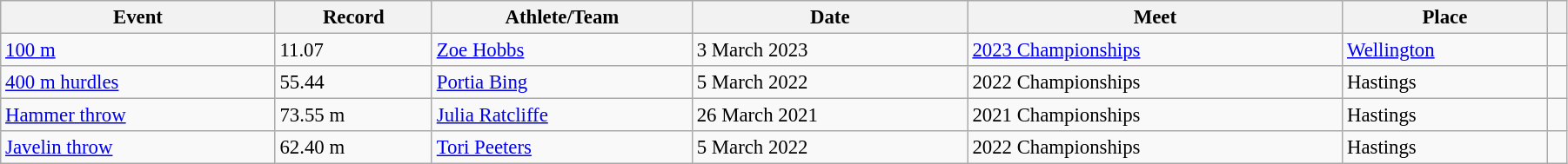<table class="wikitable" style="font-size:95%; width: 95%;">
<tr>
<th>Event</th>
<th>Record</th>
<th>Athlete/Team</th>
<th>Date</th>
<th>Meet</th>
<th>Place</th>
<th></th>
</tr>
<tr>
<td><a href='#'>100 m</a></td>
<td>11.07  </td>
<td><a href='#'>Zoe Hobbs</a></td>
<td>3 March 2023</td>
<td><a href='#'>2023 Championships</a></td>
<td><a href='#'>Wellington</a></td>
<td></td>
</tr>
<tr>
<td><a href='#'>400 m hurdles</a></td>
<td>55.44 </td>
<td><a href='#'>Portia Bing</a></td>
<td>5 March 2022</td>
<td>2022 Championships</td>
<td>Hastings</td>
<td></td>
</tr>
<tr>
<td><a href='#'>Hammer throw</a></td>
<td>73.55 m </td>
<td><a href='#'>Julia Ratcliffe</a></td>
<td>26 March 2021</td>
<td>2021 Championships</td>
<td>Hastings</td>
<td></td>
</tr>
<tr>
<td><a href='#'>Javelin throw</a></td>
<td>62.40 m </td>
<td><a href='#'>Tori Peeters</a></td>
<td>5 March 2022</td>
<td>2022 Championships</td>
<td>Hastings</td>
<td></td>
</tr>
</table>
